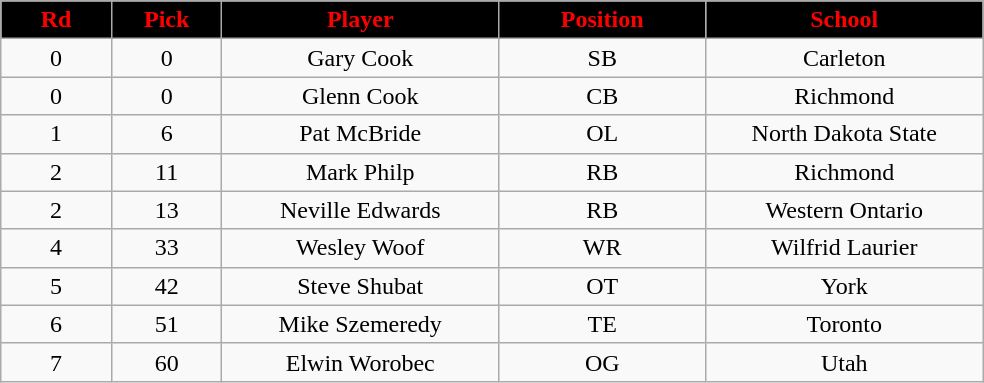<table class="wikitable sortable">
<tr>
<th style="background:black;color:#FF0000;"  width="8%">Rd</th>
<th style="background:black;color:#FF0000;"  width="8%">Pick</th>
<th style="background:black;color:#FF0000;"  width="20%">Player</th>
<th style="background:black;color:#FF0000;"  width="15%">Position</th>
<th style="background:black;color:#FF0000;"  width="20%">School</th>
</tr>
<tr align="center">
<td align=center>0</td>
<td>0</td>
<td>Gary Cook</td>
<td>SB</td>
<td>Carleton</td>
</tr>
<tr align="center">
<td align=center>0</td>
<td>0</td>
<td>Glenn Cook</td>
<td>CB</td>
<td>Richmond</td>
</tr>
<tr align="center">
<td align=center>1</td>
<td>6</td>
<td>Pat McBride</td>
<td>OL</td>
<td>North Dakota State</td>
</tr>
<tr align="center">
<td align=center>2</td>
<td>11</td>
<td>Mark Philp</td>
<td>RB</td>
<td>Richmond</td>
</tr>
<tr align="center">
<td align=center>2</td>
<td>13</td>
<td>Neville Edwards</td>
<td>RB</td>
<td>Western Ontario</td>
</tr>
<tr align="center">
<td align=center>4</td>
<td>33</td>
<td>Wesley Woof</td>
<td>WR</td>
<td>Wilfrid Laurier</td>
</tr>
<tr align="center">
<td align=center>5</td>
<td>42</td>
<td>Steve Shubat</td>
<td>OT</td>
<td>York</td>
</tr>
<tr align="center">
<td align=center>6</td>
<td>51</td>
<td>Mike Szemeredy</td>
<td>TE</td>
<td>Toronto</td>
</tr>
<tr align="center">
<td align=center>7</td>
<td>60</td>
<td>Elwin Worobec</td>
<td>OG</td>
<td>Utah</td>
</tr>
</table>
